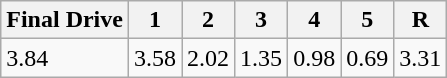<table class=wikitable>
<tr>
<th>Final Drive</th>
<th>1</th>
<th>2</th>
<th>3</th>
<th>4</th>
<th>5</th>
<th>R</th>
</tr>
<tr f23>
<td rowspan=2>3.84</td>
<td rowspan=2>3.58</td>
<td rowspan=2>2.02</td>
<td rowspan=2>1.35</td>
<td rowspan=2>0.98</td>
<td rowspan=2>0.69</td>
<td rowspan=2>3.31</td>
</tr>
</table>
